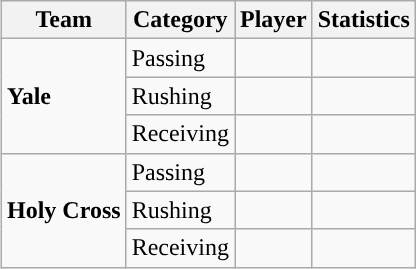<table class="wikitable" style="float: right;">
<tr>
<th>Team</th>
<th>Category</th>
<th>Player</th>
<th>Statistics</th>
</tr>
<tr>
<td rowspan=3><strong>Yale</strong></td>
<td>Passing</td>
<td></td>
<td></td>
</tr>
<tr>
<td>Rushing</td>
<td></td>
<td></td>
</tr>
<tr>
<td>Receiving</td>
<td></td>
<td></td>
</tr>
<tr>
<td rowspan=3><strong>Holy Cross</strong></td>
<td>Passing</td>
<td></td>
<td></td>
</tr>
<tr>
<td>Rushing</td>
<td></td>
<td></td>
</tr>
<tr>
<td>Receiving</td>
<td></td>
<td></td>
</tr>
</table>
